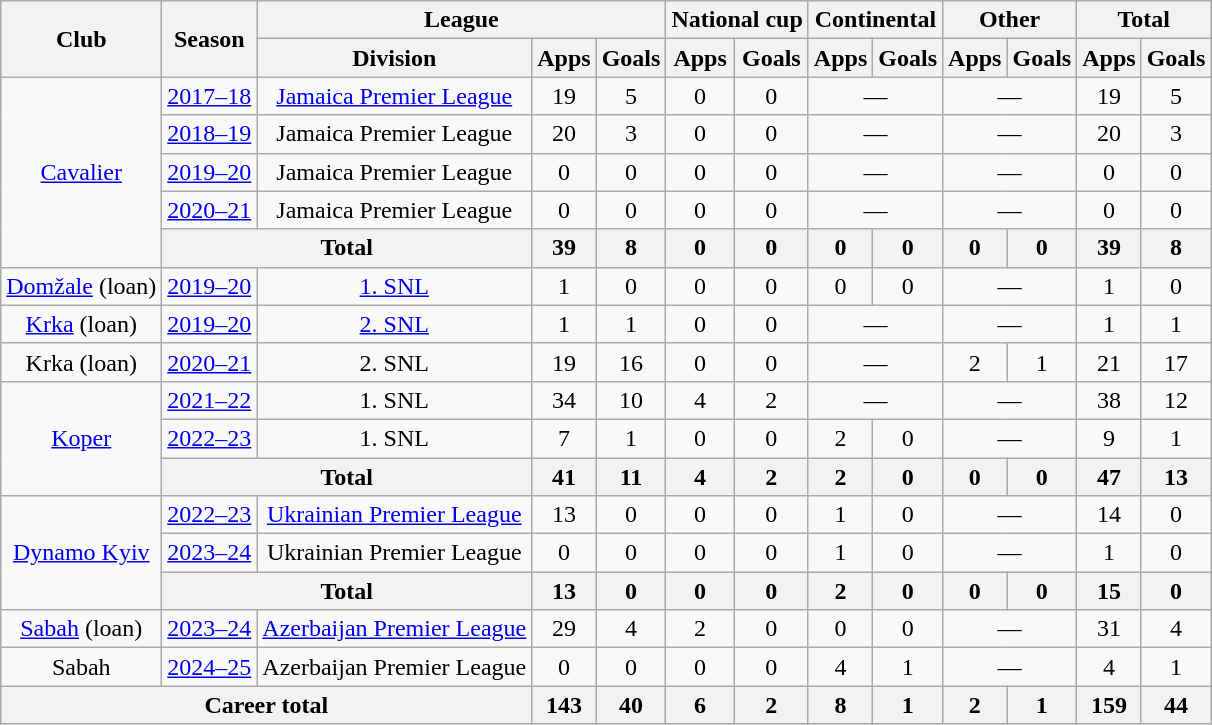<table class="wikitable" style="text-align: center;">
<tr>
<th rowspan="2">Club</th>
<th rowspan="2">Season</th>
<th colspan="3">League</th>
<th colspan="2">National cup</th>
<th colspan="2">Continental</th>
<th colspan="2">Other</th>
<th colspan="2">Total</th>
</tr>
<tr>
<th>Division</th>
<th>Apps</th>
<th>Goals</th>
<th>Apps</th>
<th>Goals</th>
<th>Apps</th>
<th>Goals</th>
<th>Apps</th>
<th>Goals</th>
<th>Apps</th>
<th>Goals</th>
</tr>
<tr>
<td rowspan="5"><a href='#'>Cavalier</a></td>
<td><a href='#'>2017–18</a></td>
<td><a href='#'>Jamaica Premier League</a></td>
<td>19</td>
<td>5</td>
<td>0</td>
<td>0</td>
<td colspan="2">—</td>
<td colspan="2">—</td>
<td>19</td>
<td>5</td>
</tr>
<tr>
<td><a href='#'>2018–19</a></td>
<td>Jamaica Premier League</td>
<td>20</td>
<td>3</td>
<td>0</td>
<td>0</td>
<td colspan="2">—</td>
<td colspan="2">—</td>
<td>20</td>
<td>3</td>
</tr>
<tr>
<td><a href='#'>2019–20</a></td>
<td>Jamaica Premier League</td>
<td>0</td>
<td>0</td>
<td>0</td>
<td>0</td>
<td colspan="2">—</td>
<td colspan="2">—</td>
<td>0</td>
<td>0</td>
</tr>
<tr>
<td><a href='#'>2020–21</a></td>
<td>Jamaica Premier League</td>
<td>0</td>
<td>0</td>
<td>0</td>
<td>0</td>
<td colspan="2">—</td>
<td colspan="2">—</td>
<td>0</td>
<td>0</td>
</tr>
<tr>
<th colspan="2">Total</th>
<th>39</th>
<th>8</th>
<th>0</th>
<th>0</th>
<th>0</th>
<th>0</th>
<th>0</th>
<th>0</th>
<th>39</th>
<th>8</th>
</tr>
<tr>
<td><a href='#'>Domžale</a> (loan)</td>
<td><a href='#'>2019–20</a></td>
<td><a href='#'>1. SNL</a></td>
<td>1</td>
<td>0</td>
<td>0</td>
<td>0</td>
<td>0</td>
<td>0</td>
<td colspan="2">—</td>
<td>1</td>
<td>0</td>
</tr>
<tr>
<td><a href='#'>Krka</a> (loan)</td>
<td><a href='#'>2019–20</a></td>
<td><a href='#'>2. SNL</a></td>
<td>1</td>
<td>1</td>
<td>0</td>
<td>0</td>
<td colspan="2">—</td>
<td colspan="2">—</td>
<td>1</td>
<td>1</td>
</tr>
<tr>
<td>Krka (loan)</td>
<td><a href='#'>2020–21</a></td>
<td>2. SNL</td>
<td>19</td>
<td>16</td>
<td>0</td>
<td>0</td>
<td colspan="2">—</td>
<td>2</td>
<td>1</td>
<td>21</td>
<td>17</td>
</tr>
<tr>
<td rowspan="3"><a href='#'>Koper</a></td>
<td><a href='#'>2021–22</a></td>
<td>1. SNL</td>
<td>34</td>
<td>10</td>
<td>4</td>
<td>2</td>
<td colspan="2">—</td>
<td colspan="2">—</td>
<td>38</td>
<td>12</td>
</tr>
<tr>
<td><a href='#'>2022–23</a></td>
<td>1. SNL</td>
<td>7</td>
<td>1</td>
<td>0</td>
<td>0</td>
<td>2</td>
<td>0</td>
<td colspan="2">—</td>
<td>9</td>
<td>1</td>
</tr>
<tr>
<th colspan="2">Total</th>
<th>41</th>
<th>11</th>
<th>4</th>
<th>2</th>
<th>2</th>
<th>0</th>
<th>0</th>
<th>0</th>
<th>47</th>
<th>13</th>
</tr>
<tr>
<td rowspan="3"><a href='#'>Dynamo Kyiv</a></td>
<td><a href='#'>2022–23</a></td>
<td><a href='#'>Ukrainian Premier League</a></td>
<td>13</td>
<td>0</td>
<td>0</td>
<td>0</td>
<td>1</td>
<td>0</td>
<td colspan="2">—</td>
<td>14</td>
<td>0</td>
</tr>
<tr>
<td><a href='#'>2023–24</a></td>
<td>Ukrainian Premier League</td>
<td>0</td>
<td>0</td>
<td>0</td>
<td>0</td>
<td>1</td>
<td>0</td>
<td colspan="2">—</td>
<td>1</td>
<td>0</td>
</tr>
<tr>
<th colspan="2">Total</th>
<th>13</th>
<th>0</th>
<th>0</th>
<th>0</th>
<th>2</th>
<th>0</th>
<th>0</th>
<th>0</th>
<th>15</th>
<th>0</th>
</tr>
<tr>
<td><a href='#'>Sabah</a> (loan)</td>
<td><a href='#'>2023–24</a></td>
<td><a href='#'>Azerbaijan Premier League</a></td>
<td>29</td>
<td>4</td>
<td>2</td>
<td>0</td>
<td>0</td>
<td>0</td>
<td colspan="2">—</td>
<td>31</td>
<td>4</td>
</tr>
<tr>
<td>Sabah</td>
<td><a href='#'>2024–25</a></td>
<td>Azerbaijan Premier League</td>
<td>0</td>
<td>0</td>
<td>0</td>
<td>0</td>
<td>4</td>
<td>1</td>
<td colspan="2">—</td>
<td>4</td>
<td>1</td>
</tr>
<tr>
<th colspan="3">Career total</th>
<th>143</th>
<th>40</th>
<th>6</th>
<th>2</th>
<th>8</th>
<th>1</th>
<th>2</th>
<th>1</th>
<th>159</th>
<th>44</th>
</tr>
</table>
